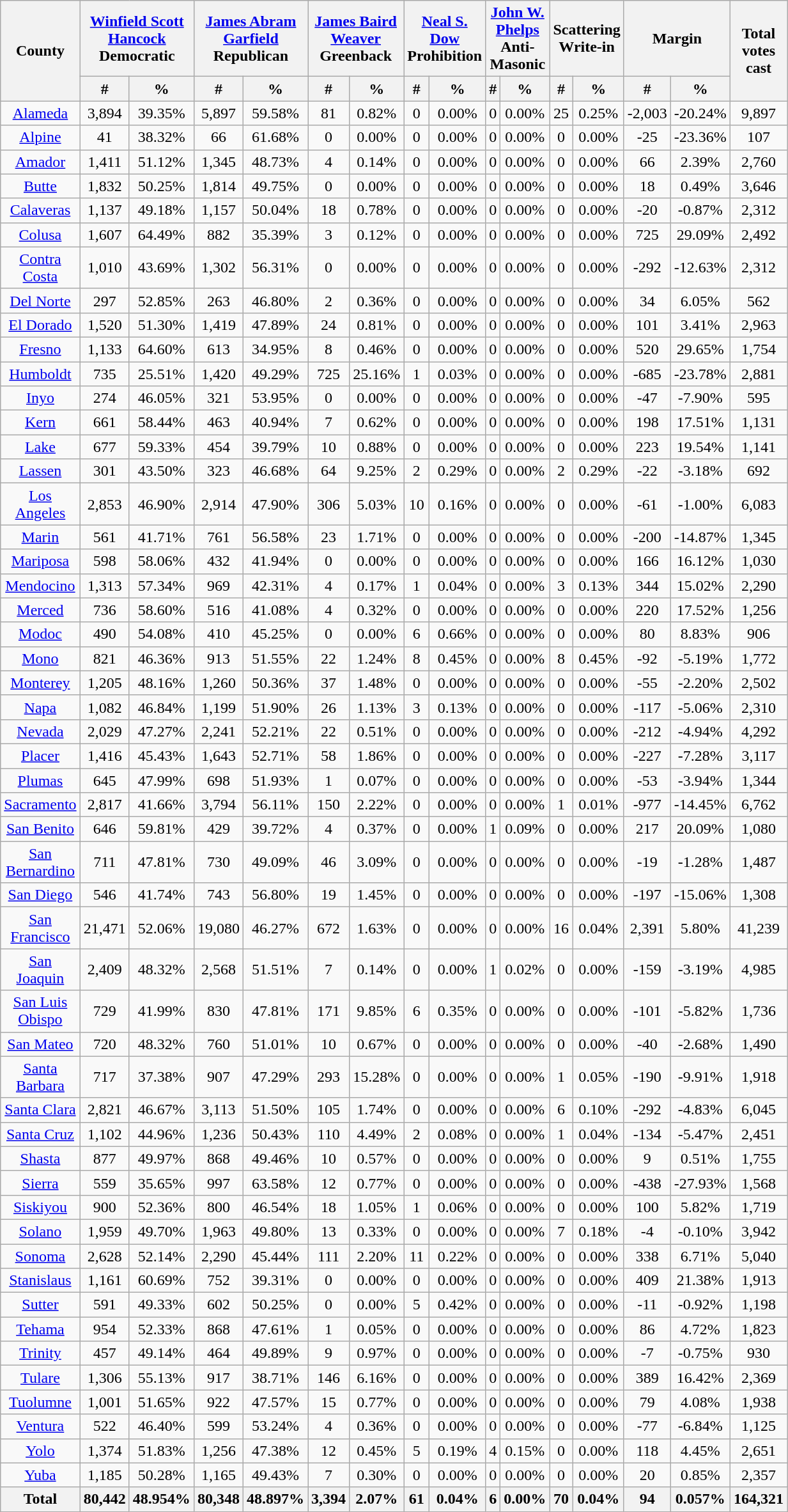<table width="65%"  class="wikitable sortable" style="text-align:center">
<tr>
<th style="text-align:center;" rowspan="2">County</th>
<th style="text-align:center;" colspan="2"><a href='#'>Winfield Scott Hancock</a><br>Democratic</th>
<th style="text-align:center;" colspan="2"><a href='#'>James Abram Garfield</a><br>Republican</th>
<th style="text-align:center;" colspan="2"><a href='#'>James Baird Weaver</a><br>Greenback</th>
<th style="text-align:center;" colspan="2"><a href='#'>Neal S. Dow</a><br>Prohibition</th>
<th style="text-align:center;" colspan="2"><a href='#'>John W. Phelps</a><br>Anti-Masonic</th>
<th style="text-align:center;" colspan="2">Scattering<br>Write-in</th>
<th style="text-align:center;" colspan="2">Margin</th>
<th style="text-align:center;" rowspan="2">Total votes cast</th>
</tr>
<tr>
<th style="text-align:center;" data-sort-type="number">#</th>
<th style="text-align:center;" data-sort-type="number">%</th>
<th style="text-align:center;" data-sort-type="number">#</th>
<th style="text-align:center;" data-sort-type="number">%</th>
<th style="text-align:center;" data-sort-type="number">#</th>
<th style="text-align:center;" data-sort-type="number">%</th>
<th style="text-align:center;" data-sort-type="number">#</th>
<th style="text-align:center;" data-sort-type="number">%</th>
<th style="text-align:center;" data-sort-type="number">#</th>
<th style="text-align:center;" data-sort-type="number">%</th>
<th style="text-align:center;" data-sort-type="number">#</th>
<th style="text-align:center;" data-sort-type="number">%</th>
<th style="text-align:center;" data-sort-type="number">#</th>
<th style="text-align:center;" data-sort-type="number">%</th>
</tr>
<tr>
<td align="center" ><a href='#'>Alameda</a></td>
<td align="center" >3,894</td>
<td align="center" >39.35%</td>
<td align="center" >5,897</td>
<td align="center" >59.58%</td>
<td align="center" >81</td>
<td align="center" >0.82%</td>
<td align="center" >0</td>
<td align="center" >0.00%</td>
<td align="center" >0</td>
<td align="center" >0.00%</td>
<td align="center" >25</td>
<td align="center" >0.25%</td>
<td align="center" >-2,003</td>
<td align="center" >-20.24%</td>
<td align="center" >9,897</td>
</tr>
<tr>
<td align="center" ><a href='#'>Alpine</a></td>
<td align="center" >41</td>
<td align="center" >38.32%</td>
<td align="center" >66</td>
<td align="center" >61.68%</td>
<td align="center" >0</td>
<td align="center" >0.00%</td>
<td align="center" >0</td>
<td align="center" >0.00%</td>
<td align="center" >0</td>
<td align="center" >0.00%</td>
<td align="center" >0</td>
<td align="center" >0.00%</td>
<td align="center" >-25</td>
<td align="center" >-23.36%</td>
<td align="center" >107</td>
</tr>
<tr>
<td align="center" ><a href='#'>Amador</a></td>
<td align="center" >1,411</td>
<td align="center" >51.12%</td>
<td align="center" >1,345</td>
<td align="center" >48.73%</td>
<td align="center" >4</td>
<td align="center" >0.14%</td>
<td align="center" >0</td>
<td align="center" >0.00%</td>
<td align="center" >0</td>
<td align="center" >0.00%</td>
<td align="center" >0</td>
<td align="center" >0.00%</td>
<td align="center" >66</td>
<td align="center" >2.39%</td>
<td align="center" >2,760</td>
</tr>
<tr>
<td align="center" ><a href='#'>Butte</a></td>
<td align="center" >1,832</td>
<td align="center" >50.25%</td>
<td align="center" >1,814</td>
<td align="center" >49.75%</td>
<td align="center" >0</td>
<td align="center" >0.00%</td>
<td align="center" >0</td>
<td align="center" >0.00%</td>
<td align="center" >0</td>
<td align="center" >0.00%</td>
<td align="center" >0</td>
<td align="center" >0.00%</td>
<td align="center" >18</td>
<td align="center" >0.49%</td>
<td align="center" >3,646</td>
</tr>
<tr>
<td align="center" ><a href='#'>Calaveras</a></td>
<td align="center" >1,137</td>
<td align="center" >49.18%</td>
<td align="center" >1,157</td>
<td align="center" >50.04%</td>
<td align="center" >18</td>
<td align="center" >0.78%</td>
<td align="center" >0</td>
<td align="center" >0.00%</td>
<td align="center" >0</td>
<td align="center" >0.00%</td>
<td align="center" >0</td>
<td align="center" >0.00%</td>
<td align="center" >-20</td>
<td align="center" >-0.87%</td>
<td align="center" >2,312</td>
</tr>
<tr>
<td align="center" ><a href='#'>Colusa</a></td>
<td align="center" >1,607</td>
<td align="center" >64.49%</td>
<td align="center" >882</td>
<td align="center" >35.39%</td>
<td align="center" >3</td>
<td align="center" >0.12%</td>
<td align="center" >0</td>
<td align="center" >0.00%</td>
<td align="center" >0</td>
<td align="center" >0.00%</td>
<td align="center" >0</td>
<td align="center" >0.00%</td>
<td align="center" >725</td>
<td align="center" >29.09%</td>
<td align="center" >2,492</td>
</tr>
<tr>
<td align="center" ><a href='#'>Contra Costa</a></td>
<td align="center" >1,010</td>
<td align="center" >43.69%</td>
<td align="center" >1,302</td>
<td align="center" >56.31%</td>
<td align="center" >0</td>
<td align="center" >0.00%</td>
<td align="center" >0</td>
<td align="center" >0.00%</td>
<td align="center" >0</td>
<td align="center" >0.00%</td>
<td align="center" >0</td>
<td align="center" >0.00%</td>
<td align="center" >-292</td>
<td align="center" >-12.63%</td>
<td align="center" >2,312</td>
</tr>
<tr>
<td align="center" ><a href='#'>Del Norte</a></td>
<td align="center" >297</td>
<td align="center" >52.85%</td>
<td align="center" >263</td>
<td align="center" >46.80%</td>
<td align="center" >2</td>
<td align="center" >0.36%</td>
<td align="center" >0</td>
<td align="center" >0.00%</td>
<td align="center" >0</td>
<td align="center" >0.00%</td>
<td align="center" >0</td>
<td align="center" >0.00%</td>
<td align="center" >34</td>
<td align="center" >6.05%</td>
<td align="center" >562</td>
</tr>
<tr>
<td align="center" ><a href='#'>El Dorado</a></td>
<td align="center" >1,520</td>
<td align="center" >51.30%</td>
<td align="center" >1,419</td>
<td align="center" >47.89%</td>
<td align="center" >24</td>
<td align="center" >0.81%</td>
<td align="center" >0</td>
<td align="center" >0.00%</td>
<td align="center" >0</td>
<td align="center" >0.00%</td>
<td align="center" >0</td>
<td align="center" >0.00%</td>
<td align="center" >101</td>
<td align="center" >3.41%</td>
<td align="center" >2,963</td>
</tr>
<tr>
<td align="center" ><a href='#'>Fresno</a></td>
<td align="center" >1,133</td>
<td align="center" >64.60%</td>
<td align="center" >613</td>
<td align="center" >34.95%</td>
<td align="center" >8</td>
<td align="center" >0.46%</td>
<td align="center" >0</td>
<td align="center" >0.00%</td>
<td align="center" >0</td>
<td align="center" >0.00%</td>
<td align="center" >0</td>
<td align="center" >0.00%</td>
<td align="center" >520</td>
<td align="center" >29.65%</td>
<td align="center" >1,754</td>
</tr>
<tr>
<td align="center" ><a href='#'>Humboldt</a></td>
<td align="center" >735</td>
<td align="center" >25.51%</td>
<td align="center" >1,420</td>
<td align="center" >49.29%</td>
<td align="center" >725</td>
<td align="center" >25.16%</td>
<td align="center" >1</td>
<td align="center" >0.03%</td>
<td align="center" >0</td>
<td align="center" >0.00%</td>
<td align="center" >0</td>
<td align="center" >0.00%</td>
<td align="center" >-685</td>
<td align="center" >-23.78%</td>
<td align="center" >2,881</td>
</tr>
<tr>
<td align="center" ><a href='#'>Inyo</a></td>
<td align="center" >274</td>
<td align="center" >46.05%</td>
<td align="center" >321</td>
<td align="center" >53.95%</td>
<td align="center" >0</td>
<td align="center" >0.00%</td>
<td align="center" >0</td>
<td align="center" >0.00%</td>
<td align="center" >0</td>
<td align="center" >0.00%</td>
<td align="center" >0</td>
<td align="center" >0.00%</td>
<td align="center" >-47</td>
<td align="center" >-7.90%</td>
<td align="center" >595</td>
</tr>
<tr>
<td align="center" ><a href='#'>Kern</a></td>
<td align="center" >661</td>
<td align="center" >58.44%</td>
<td align="center" >463</td>
<td align="center" >40.94%</td>
<td align="center" >7</td>
<td align="center" >0.62%</td>
<td align="center" >0</td>
<td align="center" >0.00%</td>
<td align="center" >0</td>
<td align="center" >0.00%</td>
<td align="center" >0</td>
<td align="center" >0.00%</td>
<td align="center" >198</td>
<td align="center" >17.51%</td>
<td align="center" >1,131</td>
</tr>
<tr>
<td align="center" ><a href='#'>Lake</a></td>
<td align="center" >677</td>
<td align="center" >59.33%</td>
<td align="center" >454</td>
<td align="center" >39.79%</td>
<td align="center" >10</td>
<td align="center" >0.88%</td>
<td align="center" >0</td>
<td align="center" >0.00%</td>
<td align="center" >0</td>
<td align="center" >0.00%</td>
<td align="center" >0</td>
<td align="center" >0.00%</td>
<td align="center" >223</td>
<td align="center" >19.54%</td>
<td align="center" >1,141</td>
</tr>
<tr>
<td align="center" ><a href='#'>Lassen</a></td>
<td align="center" >301</td>
<td align="center" >43.50%</td>
<td align="center" >323</td>
<td align="center" >46.68%</td>
<td align="center" >64</td>
<td align="center" >9.25%</td>
<td align="center" >2</td>
<td align="center" >0.29%</td>
<td align="center" >0</td>
<td align="center" >0.00%</td>
<td align="center" >2</td>
<td align="center" >0.29%</td>
<td align="center" >-22</td>
<td align="center" >-3.18%</td>
<td align="center" >692</td>
</tr>
<tr>
<td align="center" ><a href='#'>Los Angeles</a></td>
<td align="center" >2,853</td>
<td align="center" >46.90%</td>
<td align="center" >2,914</td>
<td align="center" >47.90%</td>
<td align="center" >306</td>
<td align="center" >5.03%</td>
<td align="center" >10</td>
<td align="center" >0.16%</td>
<td align="center" >0</td>
<td align="center" >0.00%</td>
<td align="center" >0</td>
<td align="center" >0.00%</td>
<td align="center" >-61</td>
<td align="center" >-1.00%</td>
<td align="center" >6,083</td>
</tr>
<tr>
<td align="center" ><a href='#'>Marin</a></td>
<td align="center" >561</td>
<td align="center" >41.71%</td>
<td align="center" >761</td>
<td align="center" >56.58%</td>
<td align="center" >23</td>
<td align="center" >1.71%</td>
<td align="center" >0</td>
<td align="center" >0.00%</td>
<td align="center" >0</td>
<td align="center" >0.00%</td>
<td align="center" >0</td>
<td align="center" >0.00%</td>
<td align="center" >-200</td>
<td align="center" >-14.87%</td>
<td align="center" >1,345</td>
</tr>
<tr>
<td align="center" ><a href='#'>Mariposa</a></td>
<td align="center" >598</td>
<td align="center" >58.06%</td>
<td align="center" >432</td>
<td align="center" >41.94%</td>
<td align="center" >0</td>
<td align="center" >0.00%</td>
<td align="center" >0</td>
<td align="center" >0.00%</td>
<td align="center" >0</td>
<td align="center" >0.00%</td>
<td align="center" >0</td>
<td align="center" >0.00%</td>
<td align="center" >166</td>
<td align="center" >16.12%</td>
<td align="center" >1,030</td>
</tr>
<tr>
<td align="center" ><a href='#'>Mendocino</a></td>
<td align="center" >1,313</td>
<td align="center" >57.34%</td>
<td align="center" >969</td>
<td align="center" >42.31%</td>
<td align="center" >4</td>
<td align="center" >0.17%</td>
<td align="center" >1</td>
<td align="center" >0.04%</td>
<td align="center" >0</td>
<td align="center" >0.00%</td>
<td align="center" >3</td>
<td align="center" >0.13%</td>
<td align="center" >344</td>
<td align="center" >15.02%</td>
<td align="center" >2,290</td>
</tr>
<tr>
<td align="center" ><a href='#'>Merced</a></td>
<td align="center" >736</td>
<td align="center" >58.60%</td>
<td align="center" >516</td>
<td align="center" >41.08%</td>
<td align="center" >4</td>
<td align="center" >0.32%</td>
<td align="center" >0</td>
<td align="center" >0.00%</td>
<td align="center" >0</td>
<td align="center" >0.00%</td>
<td align="center" >0</td>
<td align="center" >0.00%</td>
<td align="center" >220</td>
<td align="center" >17.52%</td>
<td align="center" >1,256</td>
</tr>
<tr>
<td align="center" ><a href='#'>Modoc</a></td>
<td align="center" >490</td>
<td align="center" >54.08%</td>
<td align="center" >410</td>
<td align="center" >45.25%</td>
<td align="center" >0</td>
<td align="center" >0.00%</td>
<td align="center" >6</td>
<td align="center" >0.66%</td>
<td align="center" >0</td>
<td align="center" >0.00%</td>
<td align="center" >0</td>
<td align="center" >0.00%</td>
<td align="center" >80</td>
<td align="center" >8.83%</td>
<td align="center" >906</td>
</tr>
<tr>
<td align="center" ><a href='#'>Mono</a></td>
<td align="center" >821</td>
<td align="center" >46.36%</td>
<td align="center" >913</td>
<td align="center" >51.55%</td>
<td align="center" >22</td>
<td align="center" >1.24%</td>
<td align="center" >8</td>
<td align="center" >0.45%</td>
<td align="center" >0</td>
<td align="center" >0.00%</td>
<td align="center" >8</td>
<td align="center" >0.45%</td>
<td align="center" >-92</td>
<td align="center" >-5.19%</td>
<td align="center" >1,772</td>
</tr>
<tr>
<td align="center" ><a href='#'>Monterey</a></td>
<td align="center" >1,205</td>
<td align="center" >48.16%</td>
<td align="center" >1,260</td>
<td align="center" >50.36%</td>
<td align="center" >37</td>
<td align="center" >1.48%</td>
<td align="center" >0</td>
<td align="center" >0.00%</td>
<td align="center" >0</td>
<td align="center" >0.00%</td>
<td align="center" >0</td>
<td align="center" >0.00%</td>
<td align="center" >-55</td>
<td align="center" >-2.20%</td>
<td align="center" >2,502</td>
</tr>
<tr>
<td align="center" ><a href='#'>Napa</a></td>
<td align="center" >1,082</td>
<td align="center" >46.84%</td>
<td align="center" >1,199</td>
<td align="center" >51.90%</td>
<td align="center" >26</td>
<td align="center" >1.13%</td>
<td align="center" >3</td>
<td align="center" >0.13%</td>
<td align="center" >0</td>
<td align="center" >0.00%</td>
<td align="center" >0</td>
<td align="center" >0.00%</td>
<td align="center" >-117</td>
<td align="center" >-5.06%</td>
<td align="center" >2,310</td>
</tr>
<tr>
<td align="center" ><a href='#'>Nevada</a></td>
<td align="center" >2,029</td>
<td align="center" >47.27%</td>
<td align="center" >2,241</td>
<td align="center" >52.21%</td>
<td align="center" >22</td>
<td align="center" >0.51%</td>
<td align="center" >0</td>
<td align="center" >0.00%</td>
<td align="center" >0</td>
<td align="center" >0.00%</td>
<td align="center" >0</td>
<td align="center" >0.00%</td>
<td align="center" >-212</td>
<td align="center" >-4.94%</td>
<td align="center" >4,292</td>
</tr>
<tr>
<td align="center" ><a href='#'>Placer</a></td>
<td align="center" >1,416</td>
<td align="center" >45.43%</td>
<td align="center" >1,643</td>
<td align="center" >52.71%</td>
<td align="center" >58</td>
<td align="center" >1.86%</td>
<td align="center" >0</td>
<td align="center" >0.00%</td>
<td align="center" >0</td>
<td align="center" >0.00%</td>
<td align="center" >0</td>
<td align="center" >0.00%</td>
<td align="center" >-227</td>
<td align="center" >-7.28%</td>
<td align="center" >3,117</td>
</tr>
<tr>
<td align="center" ><a href='#'>Plumas</a></td>
<td align="center" >645</td>
<td align="center" >47.99%</td>
<td align="center" >698</td>
<td align="center" >51.93%</td>
<td align="center" >1</td>
<td align="center" >0.07%</td>
<td align="center" >0</td>
<td align="center" >0.00%</td>
<td align="center" >0</td>
<td align="center" >0.00%</td>
<td align="center" >0</td>
<td align="center" >0.00%</td>
<td align="center" >-53</td>
<td align="center" >-3.94%</td>
<td align="center" >1,344</td>
</tr>
<tr>
<td align="center" ><a href='#'>Sacramento</a></td>
<td align="center" >2,817</td>
<td align="center" >41.66%</td>
<td align="center" >3,794</td>
<td align="center" >56.11%</td>
<td align="center" >150</td>
<td align="center" >2.22%</td>
<td align="center" >0</td>
<td align="center" >0.00%</td>
<td align="center" >0</td>
<td align="center" >0.00%</td>
<td align="center" >1</td>
<td align="center" >0.01%</td>
<td align="center" >-977</td>
<td align="center" >-14.45%</td>
<td align="center" >6,762</td>
</tr>
<tr>
<td align="center" ><a href='#'>San Benito</a></td>
<td align="center" >646</td>
<td align="center" >59.81%</td>
<td align="center" >429</td>
<td align="center" >39.72%</td>
<td align="center" >4</td>
<td align="center" >0.37%</td>
<td align="center" >0</td>
<td align="center" >0.00%</td>
<td align="center" >1</td>
<td align="center" >0.09%</td>
<td align="center" >0</td>
<td align="center" >0.00%</td>
<td align="center" >217</td>
<td align="center" >20.09%</td>
<td align="center" >1,080</td>
</tr>
<tr>
<td align="center" ><a href='#'>San Bernardino</a></td>
<td align="center" >711</td>
<td align="center" >47.81%</td>
<td align="center" >730</td>
<td align="center" >49.09%</td>
<td align="center" >46</td>
<td align="center" >3.09%</td>
<td align="center" >0</td>
<td align="center" >0.00%</td>
<td align="center" >0</td>
<td align="center" >0.00%</td>
<td align="center" >0</td>
<td align="center" >0.00%</td>
<td align="center" >-19</td>
<td align="center" >-1.28%</td>
<td align="center" >1,487</td>
</tr>
<tr>
<td align="center" ><a href='#'>San Diego</a></td>
<td align="center" >546</td>
<td align="center" >41.74%</td>
<td align="center" >743</td>
<td align="center" >56.80%</td>
<td align="center" >19</td>
<td align="center" >1.45%</td>
<td align="center" >0</td>
<td align="center" >0.00%</td>
<td align="center" >0</td>
<td align="center" >0.00%</td>
<td align="center" >0</td>
<td align="center" >0.00%</td>
<td align="center" >-197</td>
<td align="center" >-15.06%</td>
<td align="center" >1,308</td>
</tr>
<tr>
<td align="center" ><a href='#'>San Francisco</a></td>
<td align="center" >21,471</td>
<td align="center" >52.06%</td>
<td align="center" >19,080</td>
<td align="center" >46.27%</td>
<td align="center" >672</td>
<td align="center" >1.63%</td>
<td align="center" >0</td>
<td align="center" >0.00%</td>
<td align="center" >0</td>
<td align="center" >0.00%</td>
<td align="center" >16</td>
<td align="center" >0.04%</td>
<td align="center" >2,391</td>
<td align="center" >5.80%</td>
<td align="center" >41,239</td>
</tr>
<tr>
<td align="center" ><a href='#'>San Joaquin</a></td>
<td align="center" >2,409</td>
<td align="center" >48.32%</td>
<td align="center" >2,568</td>
<td align="center" >51.51%</td>
<td align="center" >7</td>
<td align="center" >0.14%</td>
<td align="center" >0</td>
<td align="center" >0.00%</td>
<td align="center" >1</td>
<td align="center" >0.02%</td>
<td align="center" >0</td>
<td align="center" >0.00%</td>
<td align="center" >-159</td>
<td align="center" >-3.19%</td>
<td align="center" >4,985</td>
</tr>
<tr>
<td align="center" ><a href='#'>San Luis Obispo</a></td>
<td align="center" >729</td>
<td align="center" >41.99%</td>
<td align="center" >830</td>
<td align="center" >47.81%</td>
<td align="center" >171</td>
<td align="center" >9.85%</td>
<td align="center" >6</td>
<td align="center" >0.35%</td>
<td align="center" >0</td>
<td align="center" >0.00%</td>
<td align="center" >0</td>
<td align="center" >0.00%</td>
<td align="center" >-101</td>
<td align="center" >-5.82%</td>
<td align="center" >1,736</td>
</tr>
<tr>
<td align="center" ><a href='#'>San Mateo</a></td>
<td align="center" >720</td>
<td align="center" >48.32%</td>
<td align="center" >760</td>
<td align="center" >51.01%</td>
<td align="center" >10</td>
<td align="center" >0.67%</td>
<td align="center" >0</td>
<td align="center" >0.00%</td>
<td align="center" >0</td>
<td align="center" >0.00%</td>
<td align="center" >0</td>
<td align="center" >0.00%</td>
<td align="center" >-40</td>
<td align="center" >-2.68%</td>
<td align="center" >1,490</td>
</tr>
<tr>
<td align="center" ><a href='#'>Santa Barbara</a></td>
<td align="center" >717</td>
<td align="center" >37.38%</td>
<td align="center" >907</td>
<td align="center" >47.29%</td>
<td align="center" >293</td>
<td align="center" >15.28%</td>
<td align="center" >0</td>
<td align="center" >0.00%</td>
<td align="center" >0</td>
<td align="center" >0.00%</td>
<td align="center" >1</td>
<td align="center" >0.05%</td>
<td align="center" >-190</td>
<td align="center" >-9.91%</td>
<td align="center" >1,918</td>
</tr>
<tr>
<td align="center" ><a href='#'>Santa Clara</a></td>
<td align="center" >2,821</td>
<td align="center" >46.67%</td>
<td align="center" >3,113</td>
<td align="center" >51.50%</td>
<td align="center" >105</td>
<td align="center" >1.74%</td>
<td align="center" >0</td>
<td align="center" >0.00%</td>
<td align="center" >0</td>
<td align="center" >0.00%</td>
<td align="center" >6</td>
<td align="center" >0.10%</td>
<td align="center" >-292</td>
<td align="center" >-4.83%</td>
<td align="center" >6,045</td>
</tr>
<tr>
<td align="center" ><a href='#'>Santa Cruz</a></td>
<td align="center" >1,102</td>
<td align="center" >44.96%</td>
<td align="center" >1,236</td>
<td align="center" >50.43%</td>
<td align="center" >110</td>
<td align="center" >4.49%</td>
<td align="center" >2</td>
<td align="center" >0.08%</td>
<td align="center" >0</td>
<td align="center" >0.00%</td>
<td align="center" >1</td>
<td align="center" >0.04%</td>
<td align="center" >-134</td>
<td align="center" >-5.47%</td>
<td align="center" >2,451</td>
</tr>
<tr>
<td align="center" ><a href='#'>Shasta</a></td>
<td align="center" >877</td>
<td align="center" >49.97%</td>
<td align="center" >868</td>
<td align="center" >49.46%</td>
<td align="center" >10</td>
<td align="center" >0.57%</td>
<td align="center" >0</td>
<td align="center" >0.00%</td>
<td align="center" >0</td>
<td align="center" >0.00%</td>
<td align="center" >0</td>
<td align="center" >0.00%</td>
<td align="center" >9</td>
<td align="center" >0.51%</td>
<td align="center" >1,755</td>
</tr>
<tr>
<td align="center" ><a href='#'>Sierra</a></td>
<td align="center" >559</td>
<td align="center" >35.65%</td>
<td align="center" >997</td>
<td align="center" >63.58%</td>
<td align="center" >12</td>
<td align="center" >0.77%</td>
<td align="center" >0</td>
<td align="center" >0.00%</td>
<td align="center" >0</td>
<td align="center" >0.00%</td>
<td align="center" >0</td>
<td align="center" >0.00%</td>
<td align="center" >-438</td>
<td align="center" >-27.93%</td>
<td align="center" >1,568</td>
</tr>
<tr>
<td align="center" ><a href='#'>Siskiyou</a></td>
<td align="center" >900</td>
<td align="center" >52.36%</td>
<td align="center" >800</td>
<td align="center" >46.54%</td>
<td align="center" >18</td>
<td align="center" >1.05%</td>
<td align="center" >1</td>
<td align="center" >0.06%</td>
<td align="center" >0</td>
<td align="center" >0.00%</td>
<td align="center" >0</td>
<td align="center" >0.00%</td>
<td align="center" >100</td>
<td align="center" >5.82%</td>
<td align="center" >1,719</td>
</tr>
<tr>
<td align="center" ><a href='#'>Solano</a></td>
<td align="center" >1,959</td>
<td align="center" >49.70%</td>
<td align="center" >1,963</td>
<td align="center" >49.80%</td>
<td align="center" >13</td>
<td align="center" >0.33%</td>
<td align="center" >0</td>
<td align="center" >0.00%</td>
<td align="center" >0</td>
<td align="center" >0.00%</td>
<td align="center" >7</td>
<td align="center" >0.18%</td>
<td align="center" >-4</td>
<td align="center" >-0.10%</td>
<td align="center" >3,942</td>
</tr>
<tr>
<td align="center" ><a href='#'>Sonoma</a></td>
<td align="center" >2,628</td>
<td align="center" >52.14%</td>
<td align="center" >2,290</td>
<td align="center" >45.44%</td>
<td align="center" >111</td>
<td align="center" >2.20%</td>
<td align="center" >11</td>
<td align="center" >0.22%</td>
<td align="center" >0</td>
<td align="center" >0.00%</td>
<td align="center" >0</td>
<td align="center" >0.00%</td>
<td align="center" >338</td>
<td align="center" >6.71%</td>
<td align="center" >5,040</td>
</tr>
<tr>
<td align="center" ><a href='#'>Stanislaus</a></td>
<td align="center" >1,161</td>
<td align="center" >60.69%</td>
<td align="center" >752</td>
<td align="center" >39.31%</td>
<td align="center" >0</td>
<td align="center" >0.00%</td>
<td align="center" >0</td>
<td align="center" >0.00%</td>
<td align="center" >0</td>
<td align="center" >0.00%</td>
<td align="center" >0</td>
<td align="center" >0.00%</td>
<td align="center" >409</td>
<td align="center" >21.38%</td>
<td align="center" >1,913</td>
</tr>
<tr>
<td align="center" ><a href='#'>Sutter</a></td>
<td align="center" >591</td>
<td align="center" >49.33%</td>
<td align="center" >602</td>
<td align="center" >50.25%</td>
<td align="center" >0</td>
<td align="center" >0.00%</td>
<td align="center" >5</td>
<td align="center" >0.42%</td>
<td align="center" >0</td>
<td align="center" >0.00%</td>
<td align="center" >0</td>
<td align="center" >0.00%</td>
<td align="center" >-11</td>
<td align="center" >-0.92%</td>
<td align="center" >1,198</td>
</tr>
<tr>
<td align="center" ><a href='#'>Tehama</a></td>
<td align="center" >954</td>
<td align="center" >52.33%</td>
<td align="center" >868</td>
<td align="center" >47.61%</td>
<td align="center" >1</td>
<td align="center" >0.05%</td>
<td align="center" >0</td>
<td align="center" >0.00%</td>
<td align="center" >0</td>
<td align="center" >0.00%</td>
<td align="center" >0</td>
<td align="center" >0.00%</td>
<td align="center" >86</td>
<td align="center" >4.72%</td>
<td align="center" >1,823</td>
</tr>
<tr>
<td align="center" ><a href='#'>Trinity</a></td>
<td align="center" >457</td>
<td align="center" >49.14%</td>
<td align="center" >464</td>
<td align="center" >49.89%</td>
<td align="center" >9</td>
<td align="center" >0.97%</td>
<td align="center" >0</td>
<td align="center" >0.00%</td>
<td align="center" >0</td>
<td align="center" >0.00%</td>
<td align="center" >0</td>
<td align="center" >0.00%</td>
<td align="center" >-7</td>
<td align="center" >-0.75%</td>
<td align="center" >930</td>
</tr>
<tr>
<td align="center" ><a href='#'>Tulare</a></td>
<td align="center" >1,306</td>
<td align="center" >55.13%</td>
<td align="center" >917</td>
<td align="center" >38.71%</td>
<td align="center" >146</td>
<td align="center" >6.16%</td>
<td align="center" >0</td>
<td align="center" >0.00%</td>
<td align="center" >0</td>
<td align="center" >0.00%</td>
<td align="center" >0</td>
<td align="center" >0.00%</td>
<td align="center" >389</td>
<td align="center" >16.42%</td>
<td align="center" >2,369</td>
</tr>
<tr>
<td align="center" ><a href='#'>Tuolumne</a></td>
<td align="center" >1,001</td>
<td align="center" >51.65%</td>
<td align="center" >922</td>
<td align="center" >47.57%</td>
<td align="center" >15</td>
<td align="center" >0.77%</td>
<td align="center" >0</td>
<td align="center" >0.00%</td>
<td align="center" >0</td>
<td align="center" >0.00%</td>
<td align="center" >0</td>
<td align="center" >0.00%</td>
<td align="center" >79</td>
<td align="center" >4.08%</td>
<td align="center" >1,938</td>
</tr>
<tr>
<td align="center" ><a href='#'>Ventura</a></td>
<td align="center" >522</td>
<td align="center" >46.40%</td>
<td align="center" >599</td>
<td align="center" >53.24%</td>
<td align="center" >4</td>
<td align="center" >0.36%</td>
<td align="center" >0</td>
<td align="center" >0.00%</td>
<td align="center" >0</td>
<td align="center" >0.00%</td>
<td align="center" >0</td>
<td align="center" >0.00%</td>
<td align="center" >-77</td>
<td align="center" >-6.84%</td>
<td align="center" >1,125</td>
</tr>
<tr>
<td align="center" ><a href='#'>Yolo</a></td>
<td align="center" >1,374</td>
<td align="center" >51.83%</td>
<td align="center" >1,256</td>
<td align="center" >47.38%</td>
<td align="center" >12</td>
<td align="center" >0.45%</td>
<td align="center" >5</td>
<td align="center" >0.19%</td>
<td align="center" >4</td>
<td align="center" >0.15%</td>
<td align="center" >0</td>
<td align="center" >0.00%</td>
<td align="center" >118</td>
<td align="center" >4.45%</td>
<td align="center" >2,651</td>
</tr>
<tr>
<td align="center" ><a href='#'>Yuba</a></td>
<td align="center" >1,185</td>
<td align="center" >50.28%</td>
<td align="center" >1,165</td>
<td align="center" >49.43%</td>
<td align="center" >7</td>
<td align="center" >0.30%</td>
<td align="center" >0</td>
<td align="center" >0.00%</td>
<td align="center" >0</td>
<td align="center" >0.00%</td>
<td align="center" >0</td>
<td align="center" >0.00%</td>
<td align="center" >20</td>
<td align="center" >0.85%</td>
<td align="center" >2,357</td>
</tr>
<tr>
<th>Total</th>
<th>80,442</th>
<th>48.954%</th>
<th>80,348</th>
<th>48.897%</th>
<th>3,394</th>
<th>2.07%</th>
<th>61</th>
<th>0.04%</th>
<th>6</th>
<th>0.00%</th>
<th>70</th>
<th>0.04%</th>
<th>94</th>
<th>0.057%</th>
<th>164,321</th>
</tr>
</table>
